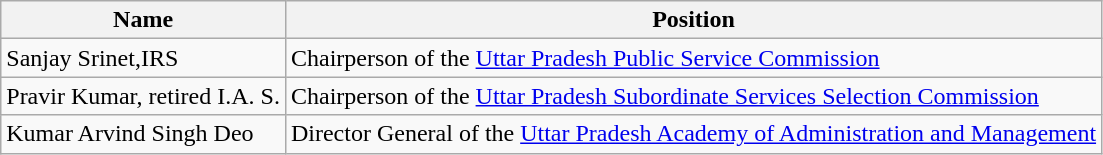<table class="wikitable">
<tr>
<th>Name</th>
<th>Position</th>
</tr>
<tr>
<td>Sanjay Srinet,IRS</td>
<td>Chairperson of the <a href='#'>Uttar Pradesh Public Service Commission</a></td>
</tr>
<tr>
<td>Pravir Kumar, retired I.A. S.</td>
<td>Chairperson of the <a href='#'>Uttar Pradesh Subordinate Services Selection Commission</a></td>
</tr>
<tr>
<td>Kumar Arvind Singh Deo</td>
<td>Director General of the <a href='#'>Uttar Pradesh Academy of Administration and Management</a></td>
</tr>
</table>
